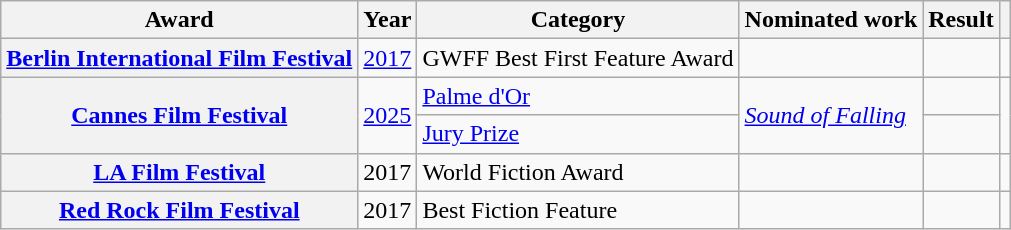<table class="wikitable plainrowheaders sortable">
<tr>
<th>Award</th>
<th>Year</th>
<th>Category</th>
<th>Nominated work</th>
<th>Result</th>
<th class="unsortable"></th>
</tr>
<tr>
<th scope="row"><a href='#'>Berlin International Film Festival</a></th>
<td><a href='#'>2017</a></td>
<td>GWFF Best First Feature Award</td>
<td><em></em></td>
<td></td>
<td></td>
</tr>
<tr>
<th rowspan="2" scope="row"><a href='#'>Cannes Film Festival</a></th>
<td rowspan="2"><a href='#'>2025</a></td>
<td><a href='#'>Palme d'Or</a></td>
<td rowspan="2"><em><a href='#'>Sound of Falling</a></em></td>
<td></td>
<td rowspan="2"></td>
</tr>
<tr>
<td><a href='#'>Jury Prize</a></td>
<td></td>
</tr>
<tr>
<th scope="row"><a href='#'>LA Film Festival</a></th>
<td>2017</td>
<td>World Fiction Award</td>
<td><em></em></td>
<td></td>
<td></td>
</tr>
<tr>
<th scope="row"><a href='#'>Red Rock Film Festival</a></th>
<td>2017</td>
<td>Best Fiction Feature</td>
<td><em></em></td>
<td></td>
<td></td>
</tr>
</table>
